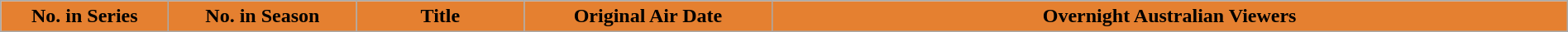<table class="wikitable plainrowheaders" style="width:100%">
<tr>
<th scope="col" style="background-color: #e58030; width:8em; color: #fffff;">No. in Series</th>
<th scope="col" style="background-color: #e58030; width:9em; color: #fffff;">No. in Season</th>
<th scope="col" style="background-color: #e58030; width:8em; color: #fffff;">Title</th>
<th scope="col" style="background-color: #e58030; width:12em; color: #fffff;">Original Air Date</th>
<th scope="col" style="background-color: #e58030; color: #fffff;">Overnight Australian Viewers<br>








</th>
</tr>
</table>
